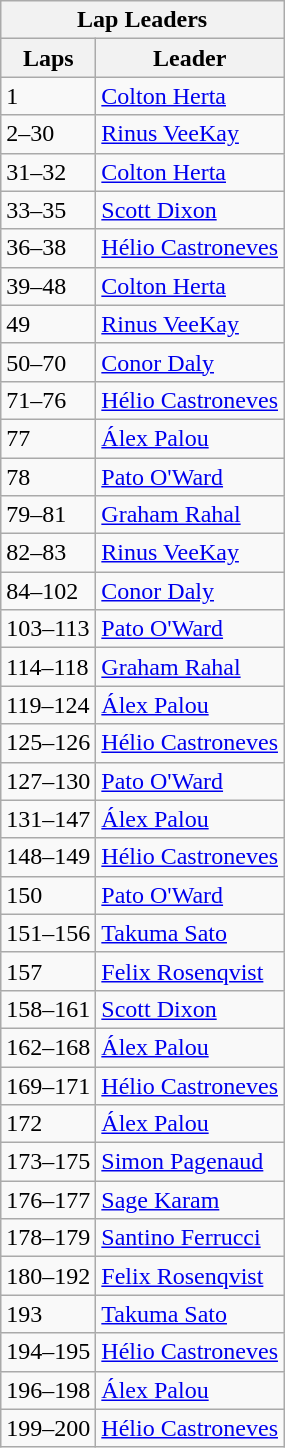<table class="wikitable">
<tr>
<th colspan=2>Lap Leaders</th>
</tr>
<tr>
<th>Laps</th>
<th>Leader</th>
</tr>
<tr>
<td>1</td>
<td><a href='#'>Colton Herta</a></td>
</tr>
<tr>
<td>2–30</td>
<td><a href='#'>Rinus VeeKay</a></td>
</tr>
<tr>
<td>31–32</td>
<td><a href='#'>Colton Herta</a></td>
</tr>
<tr>
<td>33–35</td>
<td><a href='#'>Scott Dixon</a></td>
</tr>
<tr>
<td>36–38</td>
<td><a href='#'>Hélio Castroneves</a></td>
</tr>
<tr>
<td>39–48</td>
<td><a href='#'>Colton Herta</a></td>
</tr>
<tr>
<td>49</td>
<td><a href='#'>Rinus VeeKay</a></td>
</tr>
<tr>
<td>50–70</td>
<td><a href='#'>Conor Daly</a></td>
</tr>
<tr>
<td>71–76</td>
<td><a href='#'>Hélio Castroneves</a></td>
</tr>
<tr>
<td>77</td>
<td><a href='#'>Álex Palou</a></td>
</tr>
<tr>
<td>78</td>
<td><a href='#'>Pato O'Ward</a></td>
</tr>
<tr>
<td>79–81</td>
<td><a href='#'>Graham Rahal</a></td>
</tr>
<tr>
<td>82–83</td>
<td><a href='#'>Rinus VeeKay</a></td>
</tr>
<tr>
<td>84–102</td>
<td><a href='#'>Conor Daly</a></td>
</tr>
<tr>
<td>103–113</td>
<td><a href='#'>Pato O'Ward</a></td>
</tr>
<tr>
<td>114–118</td>
<td><a href='#'>Graham Rahal</a></td>
</tr>
<tr>
<td>119–124</td>
<td><a href='#'>Álex Palou</a></td>
</tr>
<tr>
<td>125–126</td>
<td><a href='#'>Hélio Castroneves</a></td>
</tr>
<tr>
<td>127–130</td>
<td><a href='#'>Pato O'Ward</a></td>
</tr>
<tr>
<td>131–147</td>
<td><a href='#'>Álex Palou</a></td>
</tr>
<tr>
<td>148–149</td>
<td><a href='#'>Hélio Castroneves</a></td>
</tr>
<tr>
<td>150</td>
<td><a href='#'>Pato O'Ward</a></td>
</tr>
<tr>
<td>151–156</td>
<td><a href='#'>Takuma Sato</a></td>
</tr>
<tr>
<td>157</td>
<td><a href='#'>Felix Rosenqvist</a></td>
</tr>
<tr>
<td>158–161</td>
<td><a href='#'>Scott Dixon</a></td>
</tr>
<tr>
<td>162–168</td>
<td><a href='#'>Álex Palou</a></td>
</tr>
<tr>
<td>169–171</td>
<td><a href='#'>Hélio Castroneves</a></td>
</tr>
<tr>
<td>172</td>
<td><a href='#'>Álex Palou</a></td>
</tr>
<tr>
<td>173–175</td>
<td><a href='#'>Simon Pagenaud</a></td>
</tr>
<tr>
<td>176–177</td>
<td><a href='#'>Sage Karam</a></td>
</tr>
<tr>
<td>178–179</td>
<td><a href='#'>Santino Ferrucci</a></td>
</tr>
<tr>
<td>180–192</td>
<td><a href='#'>Felix Rosenqvist</a></td>
</tr>
<tr>
<td>193</td>
<td><a href='#'>Takuma Sato</a></td>
</tr>
<tr>
<td>194–195</td>
<td><a href='#'>Hélio Castroneves</a></td>
</tr>
<tr>
<td>196–198</td>
<td><a href='#'>Álex Palou</a></td>
</tr>
<tr>
<td>199–200</td>
<td><a href='#'>Hélio Castroneves</a></td>
</tr>
</table>
